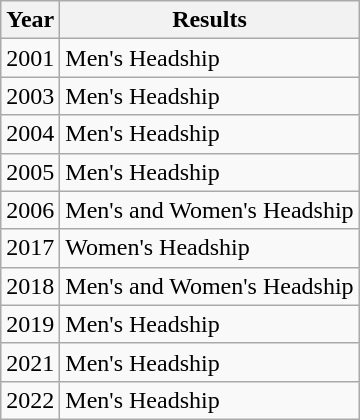<table class="wikitable">
<tr>
<th>Year</th>
<th>Results</th>
</tr>
<tr>
<td>2001</td>
<td>Men's Headship</td>
</tr>
<tr>
<td>2003</td>
<td>Men's Headship</td>
</tr>
<tr>
<td>2004</td>
<td>Men's Headship</td>
</tr>
<tr>
<td>2005</td>
<td>Men's Headship</td>
</tr>
<tr>
<td>2006</td>
<td>Men's and Women's Headship</td>
</tr>
<tr>
<td>2017</td>
<td>Women's Headship</td>
</tr>
<tr>
<td>2018</td>
<td>Men's and Women's Headship</td>
</tr>
<tr>
<td>2019</td>
<td>Men's Headship</td>
</tr>
<tr>
<td>2021</td>
<td>Men's Headship</td>
</tr>
<tr>
<td>2022</td>
<td>Men's Headship</td>
</tr>
</table>
